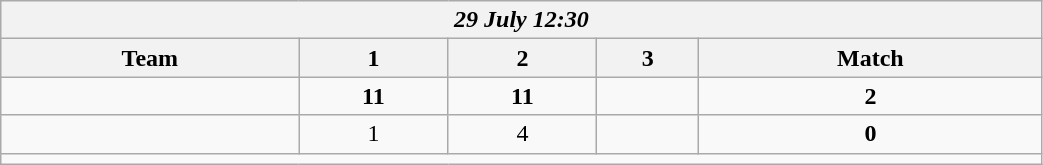<table class=wikitable style="text-align:center; width: 55%">
<tr>
<th colspan=10><em>29 July 12:30</em></th>
</tr>
<tr>
<th>Team</th>
<th>1</th>
<th>2</th>
<th>3</th>
<th>Match</th>
</tr>
<tr>
<td align=left><strong><br></strong></td>
<td><strong>11</strong></td>
<td><strong>11</strong></td>
<td></td>
<td><strong>2</strong></td>
</tr>
<tr>
<td align=left><br></td>
<td>1</td>
<td>4</td>
<td></td>
<td><strong>0</strong></td>
</tr>
<tr>
<td colspan=10></td>
</tr>
</table>
